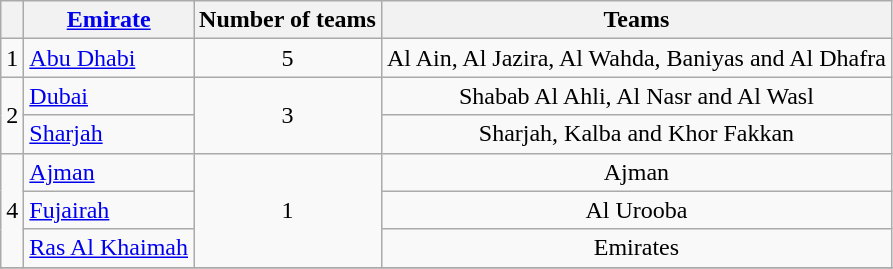<table class="wikitable">
<tr>
<th></th>
<th><a href='#'>Emirate</a></th>
<th>Number of teams</th>
<th>Teams</th>
</tr>
<tr>
<td>1</td>
<td> <a href='#'>Abu Dhabi</a></td>
<td align=center>5</td>
<td align=center>Al Ain, Al Jazira, Al Wahda, Baniyas and Al Dhafra</td>
</tr>
<tr>
<td rowspan="2">2</td>
<td> <a href='#'>Dubai</a></td>
<td rowspan="2" align=center>3</td>
<td align=center>Shabab Al Ahli, Al Nasr and Al Wasl</td>
</tr>
<tr>
<td> <a href='#'>Sharjah</a></td>
<td align=center>Sharjah, Kalba and Khor Fakkan</td>
</tr>
<tr>
<td rowspan="3">4</td>
<td> <a href='#'>Ajman</a></td>
<td rowspan="3" align=center>1</td>
<td align=center>Ajman</td>
</tr>
<tr>
<td> <a href='#'>Fujairah</a></td>
<td align=center>Al Urooba</td>
</tr>
<tr>
<td> <a href='#'>Ras Al Khaimah</a></td>
<td align=center>Emirates</td>
</tr>
<tr>
</tr>
</table>
